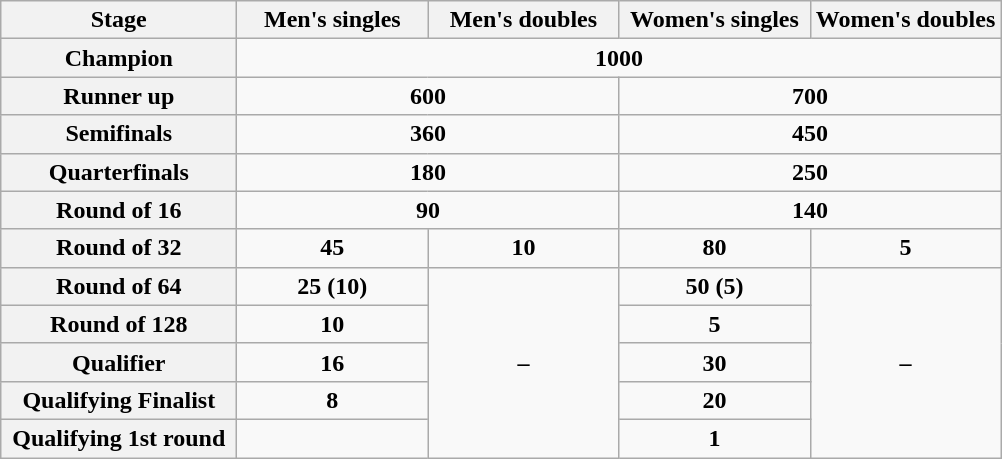<table class=wikitable style=text-align:center;font-weight:bold>
<tr>
<th width=150>Stage</th>
<th width=120>Men's singles</th>
<th width=120>Men's doubles</th>
<th width=120>Women's singles</th>
<th width=120>Women's doubles</th>
</tr>
<tr>
<th>Champion</th>
<td colspan=4>1000</td>
</tr>
<tr>
<th>Runner up</th>
<td colspan=2>600</td>
<td colspan=2>700</td>
</tr>
<tr>
<th>Semifinals</th>
<td colspan=2>360</td>
<td colspan=2>450</td>
</tr>
<tr>
<th>Quarterfinals</th>
<td colspan=2>180</td>
<td colspan=2>250</td>
</tr>
<tr>
<th>Round of 16</th>
<td colspan=2>90</td>
<td colspan=2>140</td>
</tr>
<tr>
<th>Round of 32</th>
<td>45</td>
<td>10</td>
<td>80</td>
<td>5</td>
</tr>
<tr>
<th>Round of 64</th>
<td>25 (10)</td>
<td rowspan=5>–</td>
<td>50 (5)</td>
<td rowspan=5>–</td>
</tr>
<tr>
<th>Round of 128</th>
<td>10</td>
<td>5</td>
</tr>
<tr>
<th>Qualifier</th>
<td>16</td>
<td>30</td>
</tr>
<tr>
<th>Qualifying Finalist</th>
<td>8</td>
<td>20</td>
</tr>
<tr>
<th>Qualifying 1st round</th>
<td></td>
<td>1</td>
</tr>
</table>
